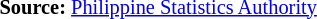<table style="font-size:85%;" '|>
<tr>
<td><br><p>
<strong>Source:</strong> <a href='#'>Philippine Statistics Authority</a>
</p></td>
</tr>
</table>
